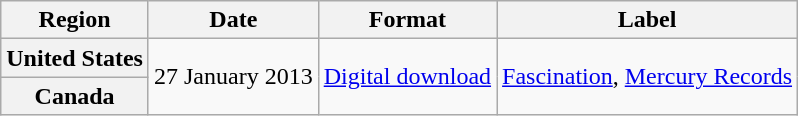<table class="wikitable plainrowheaders">
<tr>
<th scope="col">Region</th>
<th scope="col">Date</th>
<th scope="col">Format</th>
<th scope="col">Label</th>
</tr>
<tr>
<th scope="row">United States</th>
<td rowspan="2">27 January 2013</td>
<td rowspan="2"><a href='#'>Digital download</a></td>
<td rowspan="2"><a href='#'>Fascination</a>, <a href='#'>Mercury Records</a></td>
</tr>
<tr>
<th scope="row">Canada</th>
</tr>
</table>
